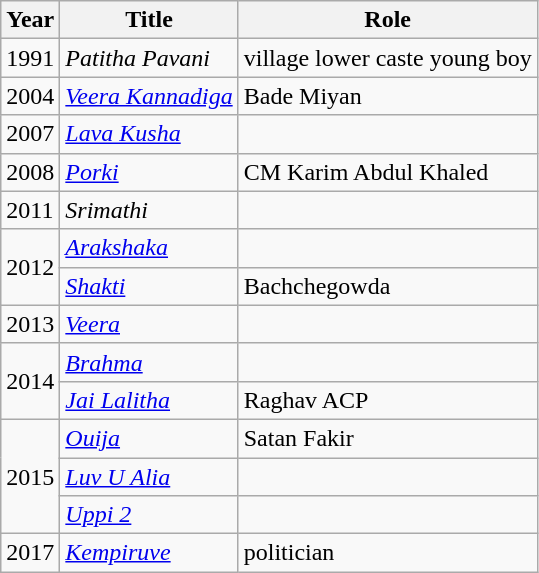<table class="wikitable sortable">
<tr>
<th>Year</th>
<th>Title</th>
<th>Role</th>
</tr>
<tr>
<td>1991</td>
<td><em>Patitha Pavani</em></td>
<td>village lower caste young boy</td>
</tr>
<tr>
<td>2004</td>
<td><em><a href='#'>Veera Kannadiga</a></em></td>
<td>Bade Miyan</td>
</tr>
<tr>
<td>2007</td>
<td><a href='#'><em>Lava Kusha</em></a></td>
<td></td>
</tr>
<tr>
<td>2008</td>
<td><em><a href='#'>Porki</a></em></td>
<td>CM Karim Abdul Khaled</td>
</tr>
<tr>
<td>2011</td>
<td><em>Srimathi</em></td>
<td></td>
</tr>
<tr>
<td rowspan="2">2012</td>
<td><em><a href='#'>Arakshaka</a></em></td>
<td></td>
</tr>
<tr>
<td><a href='#'><em>Shakti</em></a></td>
<td>Bachchegowda</td>
</tr>
<tr>
<td>2013</td>
<td><a href='#'><em>Veera</em></a></td>
<td></td>
</tr>
<tr>
<td rowspan="2">2014</td>
<td><a href='#'><em>Brahma</em></a></td>
<td></td>
</tr>
<tr>
<td><a href='#'><em>Jai Lalitha</em></a></td>
<td>Raghav ACP</td>
</tr>
<tr>
<td rowspan="3">2015</td>
<td><em><a href='#'>Ouija</a></em></td>
<td>Satan Fakir</td>
</tr>
<tr>
<td><em><a href='#'>Luv U Alia</a></em></td>
<td></td>
</tr>
<tr>
<td><em><a href='#'>Uppi 2</a></em></td>
<td></td>
</tr>
<tr>
<td>2017</td>
<td><em><a href='#'>Kempiruve</a></em></td>
<td>politician</td>
</tr>
</table>
